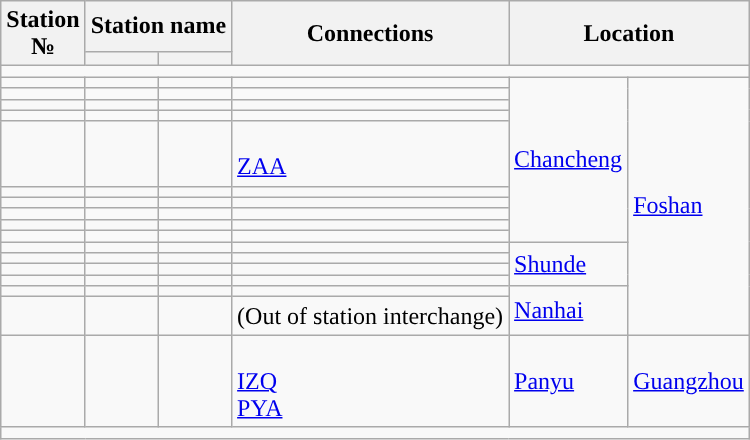<table class="wikitable">
<tr>
<th rowspan=2>Station<br>№</th>
<th colspan=2>Station name</th>
<th rowspan=2>Connections</th>
<th colspan=2 rowspan=2>Location</th>
</tr>
<tr>
<th></th>
<th></th>
</tr>
<tr style="background:#">
<td colspan=6></td>
</tr>
<tr>
<td></td>
<td></td>
<td></td>
<td></td>
<td rowspan=10><a href='#'>Chancheng</a></td>
<td rowspan=16><a href='#'>Foshan</a></td>
</tr>
<tr>
<td></td>
<td></td>
<td></td>
<td></td>
</tr>
<tr>
<td></td>
<td></td>
<td></td>
<td></td>
</tr>
<tr>
<td></td>
<td></td>
<td></td>
<td></td>
</tr>
<tr>
<td></td>
<td></td>
<td></td>
<td><br> <a href='#'>ZAA</a></td>
</tr>
<tr>
<td></td>
<td></td>
<td></td>
<td></td>
</tr>
<tr>
<td></td>
<td></td>
<td></td>
<td></td>
</tr>
<tr>
<td></td>
<td></td>
<td></td>
<td> </td>
</tr>
<tr>
<td></td>
<td></td>
<td></td>
<td></td>
</tr>
<tr>
<td></td>
<td></td>
<td></td>
<td> </td>
</tr>
<tr>
<td></td>
<td></td>
<td></td>
<td></td>
<td rowspan=4><a href='#'>Shunde</a></td>
</tr>
<tr>
<td></td>
<td></td>
<td></td>
<td></td>
</tr>
<tr>
<td></td>
<td></td>
<td></td>
<td></td>
</tr>
<tr>
<td></td>
<td></td>
<td></td>
<td></td>
</tr>
<tr>
<td></td>
<td></td>
<td></td>
<td> </td>
<td rowspan=2><a href='#'>Nanhai</a></td>
</tr>
<tr>
<td></td>
<td></td>
<td></td>
<td><s></s>  (Out of station interchange) <br></td>
</tr>
<tr>
<td></td>
<td></td>
<td></td>
<td>      <br> <a href='#'>IZQ</a> <br> <a href='#'>PYA</a>  </td>
<td><a href='#'>Panyu</a></td>
<td><a href='#'>Guangzhou</a></td>
</tr>
<tr style="background:#">
<td colspan=6></td>
</tr>
</table>
